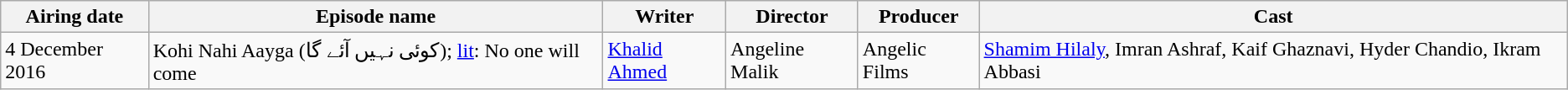<table class="wikitable plainrowheaders">
<tr>
<th>Airing date</th>
<th>Episode name</th>
<th>Writer</th>
<th>Director</th>
<th>Producer</th>
<th>Cast</th>
</tr>
<tr>
<td>4 December 2016</td>
<td>Kohi Nahi Aayga (کوئی نہیں آئے گا); <a href='#'>lit</a>: No one will come</td>
<td><a href='#'>Khalid Ahmed</a></td>
<td>Angeline Malik</td>
<td>Angelic Films</td>
<td><a href='#'>Shamim Hilaly</a>, Imran Ashraf, Kaif Ghaznavi, Hyder Chandio, Ikram Abbasi</td>
</tr>
</table>
